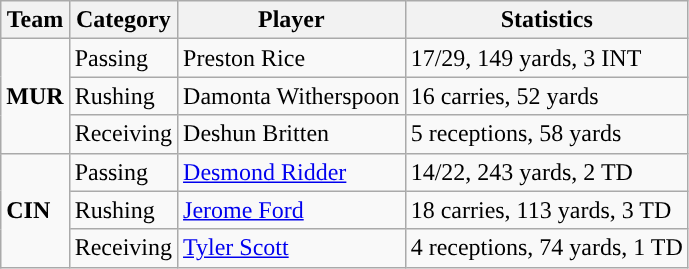<table class="wikitable" style="float: left;">
<tr>
<th>Team</th>
<th>Category</th>
<th>Player</th>
<th>Statistics</th>
</tr>
<tr>
<td rowspan=3><strong>MUR</strong></td>
<td>Passing</td>
<td>Preston Rice</td>
<td>17/29, 149 yards, 3 INT</td>
</tr>
<tr>
<td>Rushing</td>
<td>Damonta Witherspoon</td>
<td>16 carries, 52 yards</td>
</tr>
<tr>
<td>Receiving</td>
<td>Deshun Britten</td>
<td>5 receptions, 58 yards</td>
</tr>
<tr>
<td rowspan=3><strong>CIN</strong></td>
<td>Passing</td>
<td><a href='#'>Desmond Ridder</a></td>
<td>14/22, 243 yards, 2 TD</td>
</tr>
<tr>
<td>Rushing</td>
<td><a href='#'>Jerome Ford</a></td>
<td>18 carries, 113 yards, 3 TD</td>
</tr>
<tr>
<td>Receiving</td>
<td><a href='#'>Tyler Scott</a></td>
<td>4 receptions, 74 yards, 1 TD</td>
</tr>
</table>
